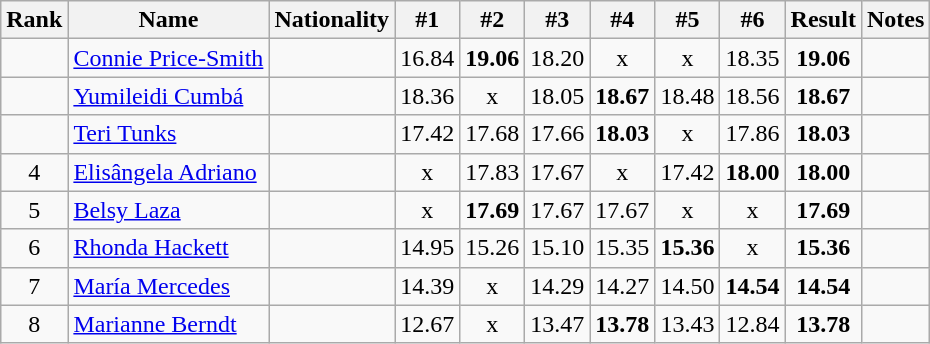<table class="wikitable sortable" style="text-align:center">
<tr>
<th>Rank</th>
<th>Name</th>
<th>Nationality</th>
<th>#1</th>
<th>#2</th>
<th>#3</th>
<th>#4</th>
<th>#5</th>
<th>#6</th>
<th>Result</th>
<th>Notes</th>
</tr>
<tr>
<td></td>
<td align=left><a href='#'>Connie Price-Smith</a></td>
<td align=left></td>
<td>16.84</td>
<td><strong>19.06</strong></td>
<td>18.20</td>
<td>x</td>
<td>x</td>
<td>18.35</td>
<td><strong>19.06</strong></td>
<td></td>
</tr>
<tr>
<td></td>
<td align=left><a href='#'>Yumileidi Cumbá</a></td>
<td align=left></td>
<td>18.36</td>
<td>x</td>
<td>18.05</td>
<td><strong>18.67</strong></td>
<td>18.48</td>
<td>18.56</td>
<td><strong>18.67</strong></td>
<td></td>
</tr>
<tr>
<td></td>
<td align=left><a href='#'>Teri Tunks</a></td>
<td align=left></td>
<td>17.42</td>
<td>17.68</td>
<td>17.66</td>
<td><strong>18.03</strong></td>
<td>x</td>
<td>17.86</td>
<td><strong>18.03</strong></td>
<td></td>
</tr>
<tr>
<td>4</td>
<td align=left><a href='#'>Elisângela Adriano</a></td>
<td align=left></td>
<td>x</td>
<td>17.83</td>
<td>17.67</td>
<td>x</td>
<td>17.42</td>
<td><strong>18.00</strong></td>
<td><strong>18.00</strong></td>
<td></td>
</tr>
<tr>
<td>5</td>
<td align=left><a href='#'>Belsy Laza</a></td>
<td align=left></td>
<td>x</td>
<td><strong>17.69</strong></td>
<td>17.67</td>
<td>17.67</td>
<td>x</td>
<td>x</td>
<td><strong>17.69</strong></td>
<td></td>
</tr>
<tr>
<td>6</td>
<td align=left><a href='#'>Rhonda Hackett</a></td>
<td align=left></td>
<td>14.95</td>
<td>15.26</td>
<td>15.10</td>
<td>15.35</td>
<td><strong>15.36</strong></td>
<td>x</td>
<td><strong>15.36</strong></td>
<td></td>
</tr>
<tr>
<td>7</td>
<td align=left><a href='#'>María Mercedes</a></td>
<td align=left></td>
<td>14.39</td>
<td>x</td>
<td>14.29</td>
<td>14.27</td>
<td>14.50</td>
<td><strong>14.54</strong></td>
<td><strong>14.54</strong></td>
<td></td>
</tr>
<tr>
<td>8</td>
<td align=left><a href='#'>Marianne Berndt</a></td>
<td align=left></td>
<td>12.67</td>
<td>x</td>
<td>13.47</td>
<td><strong>13.78</strong></td>
<td>13.43</td>
<td>12.84</td>
<td><strong>13.78</strong></td>
<td></td>
</tr>
</table>
